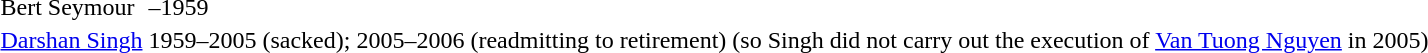<table>
<tr>
<td>Bert Seymour</td>
<td>–1959</td>
</tr>
<tr>
<td><a href='#'>Darshan Singh</a></td>
<td>1959–2005 (sacked); 2005–2006 (readmitting to retirement) (so Singh did not carry out the execution of <a href='#'>Van Tuong Nguyen</a> in 2005)</td>
</tr>
</table>
